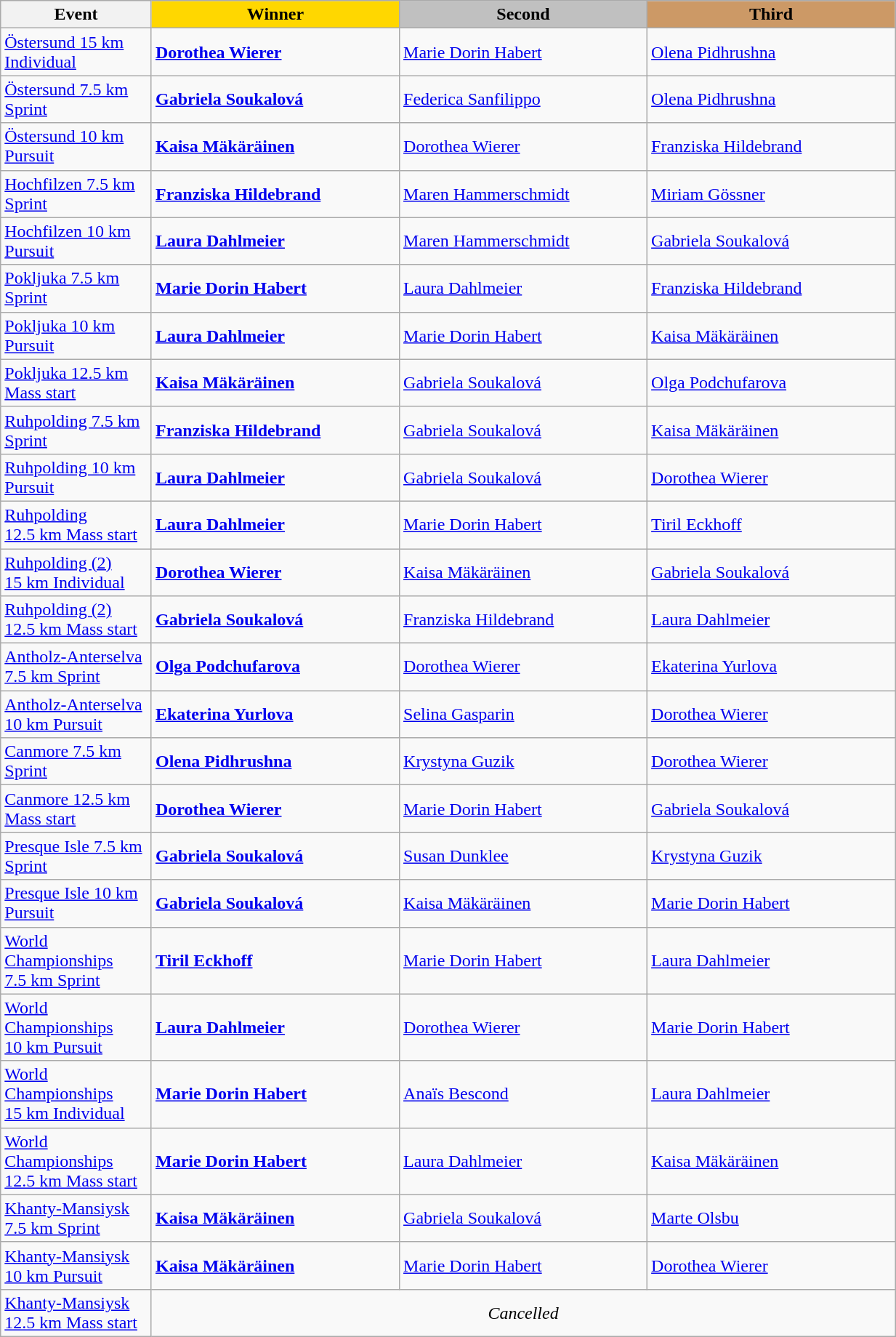<table class="wikitable" width=65%>
<tr>
<th>Event</th>
<th width="220" style="background:gold;">Winner</th>
<th width="220" style="background:silver;">Second</th>
<th width="220" style="background:#CC9966;">Third</th>
</tr>
<tr>
<td><a href='#'>Östersund 15 km Individual</a><br></td>
<td><strong><a href='#'>Dorothea Wierer</a></strong><br></td>
<td><a href='#'>Marie Dorin Habert</a><br></td>
<td><a href='#'>Olena Pidhrushna</a><br></td>
</tr>
<tr>
<td><a href='#'>Östersund 7.5 km Sprint</a><br></td>
<td><strong><a href='#'>Gabriela Soukalová</a></strong><br></td>
<td><a href='#'>Federica Sanfilippo</a><br></td>
<td><a href='#'>Olena Pidhrushna</a><br></td>
</tr>
<tr>
<td><a href='#'>Östersund 10 km Pursuit</a><br></td>
<td><strong><a href='#'>Kaisa Mäkäräinen</a></strong><br></td>
<td><a href='#'>Dorothea Wierer</a><br></td>
<td><a href='#'>Franziska Hildebrand</a><br></td>
</tr>
<tr>
<td><a href='#'>Hochfilzen 7.5 km Sprint</a><br></td>
<td><strong><a href='#'>Franziska Hildebrand</a></strong><br></td>
<td><a href='#'>Maren Hammerschmidt</a><br></td>
<td><a href='#'>Miriam Gössner</a><br></td>
</tr>
<tr>
<td><a href='#'>Hochfilzen 10 km Pursuit</a><br></td>
<td><strong><a href='#'>Laura Dahlmeier</a></strong><br></td>
<td><a href='#'>Maren Hammerschmidt</a><br></td>
<td><a href='#'>Gabriela Soukalová</a><br></td>
</tr>
<tr>
<td><a href='#'>Pokljuka 7.5 km Sprint</a><br></td>
<td><strong><a href='#'>Marie Dorin Habert</a></strong><br></td>
<td><a href='#'>Laura Dahlmeier</a><br></td>
<td><a href='#'>Franziska Hildebrand</a><br></td>
</tr>
<tr>
<td><a href='#'>Pokljuka 10 km Pursuit</a><br></td>
<td><strong><a href='#'>Laura Dahlmeier</a></strong><br></td>
<td><a href='#'>Marie Dorin Habert</a><br></td>
<td><a href='#'>Kaisa Mäkäräinen</a><br></td>
</tr>
<tr>
<td><a href='#'>Pokljuka 12.5 km Mass start</a><br></td>
<td><strong><a href='#'>Kaisa Mäkäräinen</a></strong><br></td>
<td><a href='#'>Gabriela Soukalová</a><br></td>
<td><a href='#'>Olga Podchufarova</a><br></td>
</tr>
<tr>
<td><a href='#'>Ruhpolding 7.5 km Sprint</a><br></td>
<td><strong><a href='#'>Franziska Hildebrand</a></strong><br></td>
<td><a href='#'>Gabriela Soukalová</a><br></td>
<td><a href='#'>Kaisa Mäkäräinen</a><br></td>
</tr>
<tr>
<td><a href='#'>Ruhpolding 10 km Pursuit</a><br></td>
<td><strong><a href='#'>Laura Dahlmeier</a></strong><br></td>
<td><a href='#'>Gabriela Soukalová</a><br></td>
<td><a href='#'>Dorothea Wierer</a><br></td>
</tr>
<tr>
<td><a href='#'>Ruhpolding 12.5 km Mass start</a><br></td>
<td><strong><a href='#'>Laura Dahlmeier</a></strong><br></td>
<td><a href='#'>Marie Dorin Habert</a><br></td>
<td><a href='#'>Tiril Eckhoff</a><br></td>
</tr>
<tr>
<td><a href='#'>Ruhpolding (2) 15 km Individual</a><br></td>
<td><strong><a href='#'>Dorothea Wierer</a></strong><br></td>
<td><a href='#'>Kaisa Mäkäräinen</a><br></td>
<td><a href='#'>Gabriela Soukalová</a><br></td>
</tr>
<tr>
<td><a href='#'>Ruhpolding (2) 12.5 km Mass start</a><br></td>
<td><strong><a href='#'>Gabriela Soukalová</a></strong><br></td>
<td><a href='#'>Franziska Hildebrand</a><br></td>
<td><a href='#'>Laura Dahlmeier</a><br></td>
</tr>
<tr>
<td><a href='#'>Antholz-Anterselva 7.5 km Sprint</a><br></td>
<td><strong><a href='#'>Olga Podchufarova</a></strong><br></td>
<td><a href='#'>Dorothea Wierer</a><br></td>
<td><a href='#'>Ekaterina Yurlova</a><br></td>
</tr>
<tr>
<td><a href='#'>Antholz-Anterselva 10 km Pursuit</a><br></td>
<td><strong><a href='#'>Ekaterina Yurlova</a></strong><br></td>
<td><a href='#'>Selina Gasparin</a><br></td>
<td><a href='#'>Dorothea Wierer</a><br></td>
</tr>
<tr>
<td><a href='#'>Canmore 7.5 km Sprint</a><br></td>
<td><strong><a href='#'>Olena Pidhrushna</a></strong><br></td>
<td><a href='#'>Krystyna Guzik</a><br></td>
<td><a href='#'>Dorothea Wierer</a><br></td>
</tr>
<tr>
<td><a href='#'>Canmore 12.5 km Mass start</a><br></td>
<td><strong><a href='#'>Dorothea Wierer</a></strong><br></td>
<td><a href='#'>Marie Dorin Habert</a><br></td>
<td><a href='#'>Gabriela Soukalová</a><br></td>
</tr>
<tr>
<td><a href='#'>Presque Isle 7.5 km Sprint</a><br></td>
<td><strong><a href='#'>Gabriela Soukalová</a></strong><br></td>
<td><a href='#'>Susan Dunklee</a><br></td>
<td><a href='#'>Krystyna Guzik</a><br></td>
</tr>
<tr>
<td><a href='#'>Presque Isle 10 km Pursuit</a><br></td>
<td><strong><a href='#'>Gabriela Soukalová</a></strong><br></td>
<td><a href='#'>Kaisa Mäkäräinen</a><br></td>
<td><a href='#'>Marie Dorin Habert</a><br></td>
</tr>
<tr>
<td><a href='#'>World Championships 7.5 km Sprint</a><br></td>
<td><strong><a href='#'>Tiril Eckhoff</a></strong><br></td>
<td><a href='#'>Marie Dorin Habert</a><br></td>
<td><a href='#'>Laura Dahlmeier</a><br></td>
</tr>
<tr>
<td><a href='#'>World Championships 10 km Pursuit</a><br></td>
<td><strong><a href='#'>Laura Dahlmeier</a></strong><br></td>
<td><a href='#'>Dorothea Wierer</a><br></td>
<td><a href='#'>Marie Dorin Habert</a><br></td>
</tr>
<tr>
<td><a href='#'>World Championships 15 km Individual</a><br></td>
<td><strong><a href='#'>Marie Dorin Habert</a></strong><br></td>
<td><a href='#'>Anaïs Bescond</a><br></td>
<td><a href='#'>Laura Dahlmeier</a><br></td>
</tr>
<tr>
<td><a href='#'>World Championships 12.5 km Mass start</a><br></td>
<td><strong><a href='#'>Marie Dorin Habert</a></strong><br></td>
<td><a href='#'>Laura Dahlmeier</a><br></td>
<td><a href='#'>Kaisa Mäkäräinen</a><br></td>
</tr>
<tr>
<td><a href='#'>Khanty-Mansiysk 7.5 km Sprint</a><br></td>
<td><strong><a href='#'>Kaisa Mäkäräinen</a></strong><br></td>
<td><a href='#'>Gabriela Soukalová</a><br></td>
<td><a href='#'>Marte Olsbu</a><br></td>
</tr>
<tr>
<td><a href='#'>Khanty-Mansiysk 10 km Pursuit</a><br></td>
<td><strong><a href='#'>Kaisa Mäkäräinen</a></strong><br></td>
<td><a href='#'>Marie Dorin Habert</a><br></td>
<td><a href='#'>Dorothea Wierer</a><br></td>
</tr>
<tr>
<td><a href='#'>Khanty-Mansiysk 12.5 km Mass start</a><br></td>
<td colspan=3 align="center"><em>Cancelled</em></td>
</tr>
</table>
